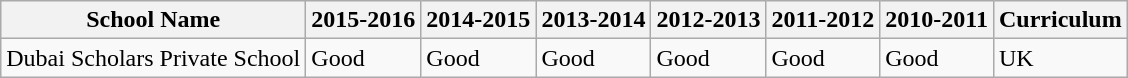<table class="wikitable">
<tr>
<th>School Name</th>
<th>2015-2016</th>
<th>2014-2015</th>
<th>2013-2014</th>
<th>2012-2013</th>
<th>2011-2012</th>
<th>2010-2011</th>
<th>Curriculum</th>
</tr>
<tr>
<td>Dubai Scholars Private School</td>
<td>Good</td>
<td>Good</td>
<td>Good</td>
<td>Good</td>
<td>Good</td>
<td>Good</td>
<td>UK</td>
</tr>
</table>
